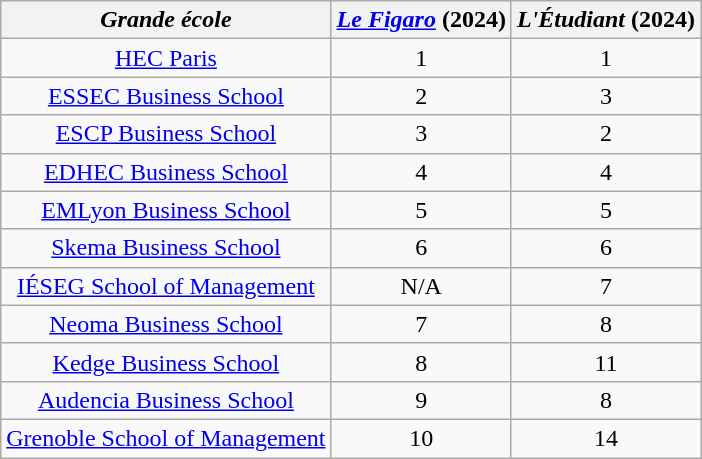<table class="wikitable" style="text-align:center">
<tr>
<th><em>Grande école</em></th>
<th><em><a href='#'>Le Figaro</a></em> (2024)</th>
<th><em>L'Étudiant</em> (2024)</th>
</tr>
<tr>
<td><a href='#'>HEC Paris</a></td>
<td>1</td>
<td>1</td>
</tr>
<tr>
<td><a href='#'>ESSEC Business School</a></td>
<td>2</td>
<td>3</td>
</tr>
<tr>
<td><a href='#'>ESCP Business School</a></td>
<td>3</td>
<td>2</td>
</tr>
<tr>
<td><a href='#'>EDHEC Business School</a></td>
<td>4</td>
<td>4</td>
</tr>
<tr>
<td><a href='#'>EMLyon Business School</a></td>
<td>5</td>
<td>5</td>
</tr>
<tr>
<td><a href='#'>Skema Business School</a></td>
<td>6</td>
<td>6</td>
</tr>
<tr>
<td><a href='#'>IÉSEG School of Management</a></td>
<td>N/A</td>
<td>7</td>
</tr>
<tr>
<td><a href='#'>Neoma Business School</a></td>
<td>7</td>
<td>8</td>
</tr>
<tr>
<td><a href='#'>Kedge Business School</a></td>
<td>8</td>
<td>11</td>
</tr>
<tr>
<td><a href='#'>Audencia Business School</a></td>
<td>9</td>
<td>8</td>
</tr>
<tr>
<td><a href='#'>Grenoble School of Management</a></td>
<td>10</td>
<td>14</td>
</tr>
</table>
